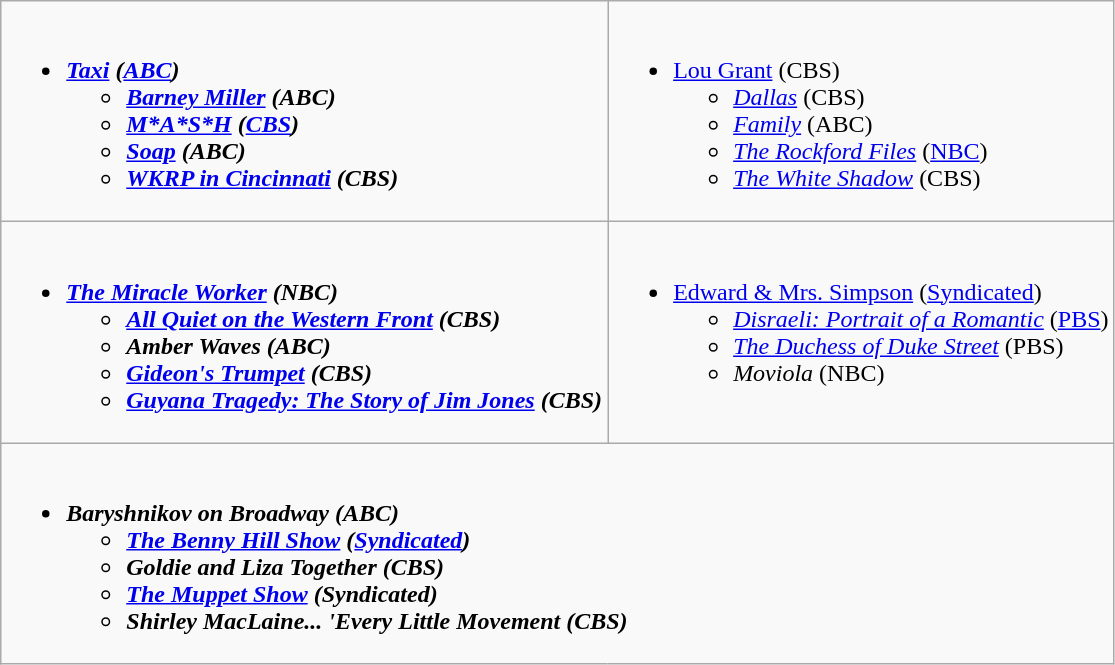<table class="wikitable">
<tr>
<td style="vertical-align:top;"><br><ul><li><strong><em><a href='#'>Taxi</a><em> (<a href='#'>ABC</a>)<strong><ul><li></em><a href='#'>Barney Miller</a><em> (ABC)</li><li></em><a href='#'>M*A*S*H</a><em> (<a href='#'>CBS</a>)</li><li></em><a href='#'>Soap</a><em> (ABC)</li><li></em><a href='#'>WKRP in Cincinnati</a><em> (CBS)</li></ul></li></ul></td>
<td style="vertical-align:top;"><br><ul><li></em></strong><a href='#'>Lou Grant</a></em> (CBS)</strong><ul><li><em><a href='#'>Dallas</a></em> (CBS)</li><li><em><a href='#'>Family</a></em> (ABC)</li><li><em><a href='#'>The Rockford Files</a></em> (<a href='#'>NBC</a>)</li><li><em><a href='#'>The White Shadow</a></em> (CBS)</li></ul></li></ul></td>
</tr>
<tr>
<td style="vertical-align:top;"><br><ul><li><strong><em><a href='#'>The Miracle Worker</a><em> (NBC)<strong><ul><li></em><a href='#'>All Quiet on the Western Front</a><em> (CBS)</li><li></em>Amber Waves<em> (ABC)</li><li></em><a href='#'>Gideon's Trumpet</a><em> (CBS)</li><li></em><a href='#'>Guyana Tragedy: The Story of Jim Jones</a><em> (CBS)</li></ul></li></ul></td>
<td style="vertical-align:top;"><br><ul><li></em></strong><a href='#'>Edward & Mrs. Simpson</a></em> (<a href='#'>Syndicated</a>)</strong><ul><li><em><a href='#'>Disraeli: Portrait of a Romantic</a></em> (<a href='#'>PBS</a>)</li><li><em><a href='#'>The Duchess of Duke Street</a></em> (PBS)</li><li><em>Moviola</em> (NBC)</li></ul></li></ul></td>
</tr>
<tr>
<td style="vertical-align:top;" colspan="2"><br><ul><li><strong><em>Baryshnikov on Broadway<em> (ABC)<strong><ul><li></em><a href='#'>The Benny Hill Show</a><em> (<a href='#'>Syndicated</a>)</li><li></em>Goldie and Liza Together<em> (CBS)</li><li></em><a href='#'>The Muppet Show</a><em> (Syndicated)</li><li></em>Shirley MacLaine... 'Every Little Movement</strong> (CBS)</li></ul></li></ul></td>
</tr>
</table>
